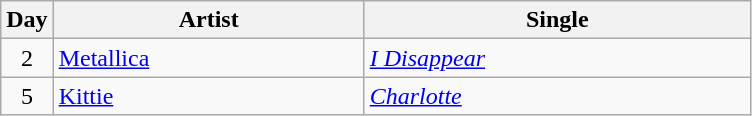<table class="wikitable" border="1">
<tr>
<th>Day</th>
<th width="200">Artist</th>
<th width="250">Single</th>
</tr>
<tr>
<td align="center">2</td>
<td><a href='#'>Metallica</a></td>
<td><em><a href='#'>I Disappear</a></em></td>
</tr>
<tr>
<td align="center">5</td>
<td><a href='#'>Kittie</a></td>
<td><em><a href='#'>Charlotte</a></em></td>
</tr>
</table>
